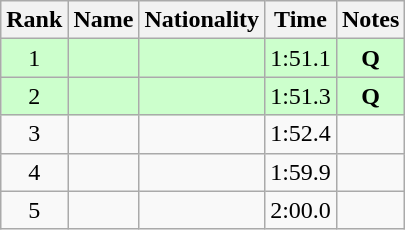<table class="wikitable sortable" style="text-align:center">
<tr>
<th>Rank</th>
<th>Name</th>
<th>Nationality</th>
<th>Time</th>
<th>Notes</th>
</tr>
<tr bgcolor=ccffcc>
<td>1</td>
<td align=left></td>
<td align=left></td>
<td>1:51.1</td>
<td><strong>Q</strong></td>
</tr>
<tr bgcolor=ccffcc>
<td>2</td>
<td align=left></td>
<td align=left></td>
<td>1:51.3</td>
<td><strong>Q</strong></td>
</tr>
<tr>
<td>3</td>
<td align=left></td>
<td align=left></td>
<td>1:52.4</td>
<td></td>
</tr>
<tr>
<td>4</td>
<td align=left></td>
<td align=left></td>
<td>1:59.9</td>
<td></td>
</tr>
<tr>
<td>5</td>
<td align=left></td>
<td align=left></td>
<td>2:00.0</td>
<td></td>
</tr>
</table>
